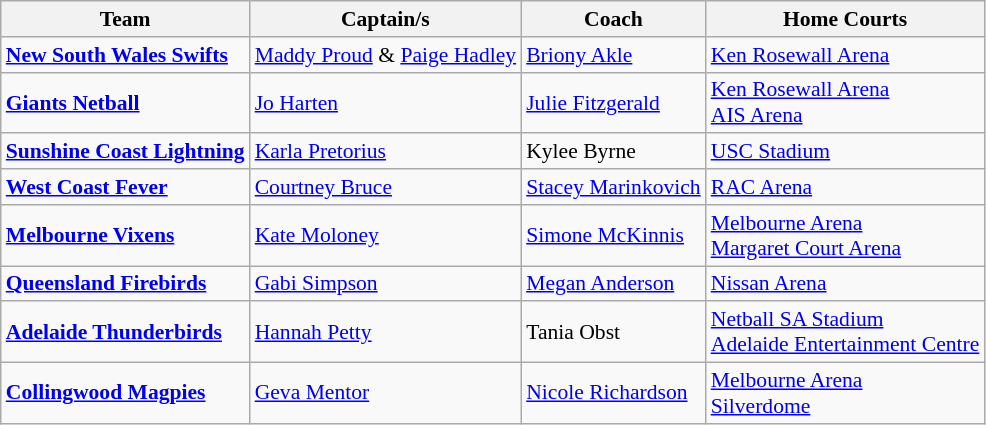<table class="wikitable" style="font-size:90%;">
<tr>
<th>Team</th>
<th>Captain/s</th>
<th>Coach</th>
<th>Home Courts</th>
</tr>
<tr>
<td> <strong><a href='#'>New South Wales Swifts</a></strong></td>
<td><a href='#'>Maddy Proud</a> & <a href='#'>Paige Hadley</a></td>
<td><a href='#'>Briony Akle</a></td>
<td><a href='#'>Ken Rosewall Arena</a></td>
</tr>
<tr>
<td> <strong><a href='#'>Giants Netball</a></strong></td>
<td><a href='#'>Jo Harten</a></td>
<td><a href='#'>Julie Fitzgerald</a></td>
<td><a href='#'>Ken Rosewall Arena</a><br><a href='#'>AIS Arena</a></td>
</tr>
<tr>
<td> <strong><a href='#'>Sunshine Coast Lightning</a></strong></td>
<td><a href='#'>Karla Pretorius</a></td>
<td>Kylee Byrne</td>
<td><a href='#'>USC Stadium</a></td>
</tr>
<tr>
<td> <strong><a href='#'>West Coast Fever</a></strong></td>
<td><a href='#'>Courtney Bruce</a></td>
<td><a href='#'>Stacey Marinkovich</a></td>
<td><a href='#'>RAC Arena</a></td>
</tr>
<tr>
<td> <strong><a href='#'>Melbourne Vixens</a></strong></td>
<td><a href='#'>Kate Moloney</a></td>
<td><a href='#'>Simone McKinnis</a></td>
<td><a href='#'>Melbourne Arena</a><br><a href='#'>Margaret Court Arena</a></td>
</tr>
<tr>
<td> <strong><a href='#'>Queensland Firebirds</a></strong></td>
<td><a href='#'>Gabi Simpson</a></td>
<td><a href='#'>Megan Anderson</a></td>
<td><a href='#'>Nissan Arena</a></td>
</tr>
<tr>
<td> <strong><a href='#'>Adelaide Thunderbirds</a></strong></td>
<td><a href='#'>Hannah Petty</a></td>
<td>Tania Obst</td>
<td><a href='#'>Netball SA Stadium</a><br><a href='#'>Adelaide Entertainment Centre</a></td>
</tr>
<tr>
<td> <strong><a href='#'>Collingwood Magpies</a></strong></td>
<td><a href='#'>Geva Mentor</a></td>
<td><a href='#'>Nicole Richardson</a></td>
<td><a href='#'>Melbourne Arena</a><br><a href='#'>Silverdome</a></td>
</tr>
</table>
